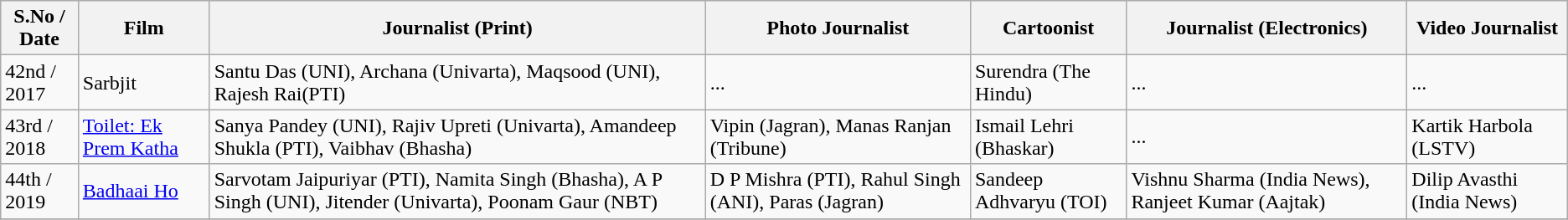<table class="wikitable sortable">
<tr>
<th>S.No / Date</th>
<th>Film</th>
<th>Journalist (Print)</th>
<th>Photo Journalist</th>
<th>Cartoonist</th>
<th>Journalist (Electronics)</th>
<th>Video Journalist</th>
</tr>
<tr>
<td>42nd / 2017</td>
<td>Sarbjit</td>
<td>Santu Das (UNI), Archana (Univarta), Maqsood (UNI), Rajesh  Rai(PTI)</td>
<td>...</td>
<td>Surendra (The Hindu)</td>
<td>...</td>
<td>...</td>
</tr>
<tr>
<td>43rd / 2018 </td>
<td><a href='#'>Toilet: Ek Prem Katha</a></td>
<td>Sanya Pandey (UNI), Rajiv Upreti (Univarta), Amandeep Shukla (PTI), Vaibhav (Bhasha)</td>
<td>Vipin (Jagran), Manas Ranjan (Tribune)</td>
<td>Ismail Lehri (Bhaskar)</td>
<td>...</td>
<td>Kartik Harbola (LSTV)</td>
</tr>
<tr>
<td>44th / 2019</td>
<td><a href='#'>Badhaai Ho</a></td>
<td>Sarvotam Jaipuriyar (PTI), Namita Singh (Bhasha), A P Singh (UNI), Jitender (Univarta), Poonam Gaur (NBT)</td>
<td>D P Mishra (PTI), Rahul Singh (ANI), Paras (Jagran)</td>
<td>Sandeep Adhvaryu (TOI)</td>
<td>Vishnu Sharma (India News), Ranjeet Kumar (Aajtak)</td>
<td>Dilip Avasthi (India News)</td>
</tr>
<tr>
</tr>
</table>
